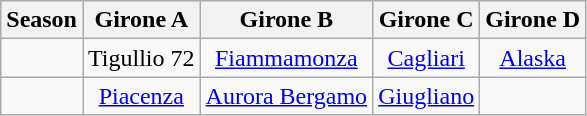<table class="wikitable sortable plainrowheaders" style="text-align: center;">
<tr>
<th>Season</th>
<th>Girone A</th>
<th>Girone B</th>
<th>Girone C</th>
<th>Girone D</th>
</tr>
<tr>
<td></td>
<td>Tigullio 72</td>
<td><a href='#'>Fiammamonza</a></td>
<td><a href='#'>Cagliari</a></td>
<td><a href='#'>Alaska</a></td>
</tr>
<tr>
<td></td>
<td><a href='#'>Piacenza</a></td>
<td><a href='#'>Aurora Bergamo</a></td>
<td><a href='#'>Giugliano</a></td>
<td></td>
</tr>
</table>
